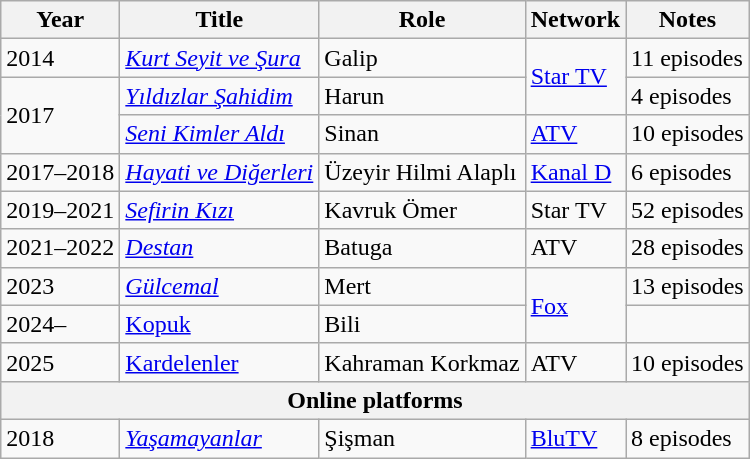<table class="wikitable">
<tr>
<th>Year</th>
<th>Title</th>
<th>Role</th>
<th>Network</th>
<th>Notes</th>
</tr>
<tr>
<td>2014</td>
<td><em><a href='#'>Kurt Seyit ve Şura</a></em></td>
<td>Galip</td>
<td rowspan="2"><a href='#'>Star TV</a></td>
<td>11 episodes</td>
</tr>
<tr>
<td rowspan="2">2017</td>
<td><em><a href='#'>Yıldızlar Şahidim</a></em></td>
<td>Harun</td>
<td>4 episodes</td>
</tr>
<tr>
<td><em><a href='#'>Seni Kimler Aldı</a></em></td>
<td>Sinan</td>
<td><a href='#'>ATV</a></td>
<td>10 episodes</td>
</tr>
<tr>
<td>2017–2018</td>
<td><em><a href='#'>Hayati ve Diğerleri</a></em></td>
<td>Üzeyir Hilmi Alaplı</td>
<td><a href='#'>Kanal D</a></td>
<td>6 episodes</td>
</tr>
<tr>
<td>2019–2021</td>
<td><em><a href='#'>Sefirin Kızı</a></em></td>
<td>Kavruk Ömer</td>
<td>Star TV</td>
<td>52 episodes</td>
</tr>
<tr>
<td>2021–2022</td>
<td><em><a href='#'>Destan</a></em></td>
<td>Batuga</td>
<td>ATV</td>
<td>28 episodes</td>
</tr>
<tr>
<td>2023</td>
<td><em><a href='#'>Gülcemal</a></em></td>
<td>Mert</td>
<td rowspan="2"><a href='#'>Fox</a></td>
<td>13 episodes</td>
</tr>
<tr>
<td>2024–</td>
<td><a href='#'>Kopuk</a></td>
<td>Bili</td>
<td></td>
</tr>
<tr>
<td>2025</td>
<td><a href='#'>Kardelenler</a></td>
<td>Kahraman Korkmaz</td>
<td>ATV</td>
<td>10 episodes</td>
</tr>
<tr>
<th colspan="5" style="“background:#8C645B”">Online platforms</th>
</tr>
<tr>
<td>2018</td>
<td><em><a href='#'>Yaşamayanlar</a></em></td>
<td>Şişman</td>
<td><a href='#'>BluTV</a></td>
<td>8 episodes</td>
</tr>
</table>
